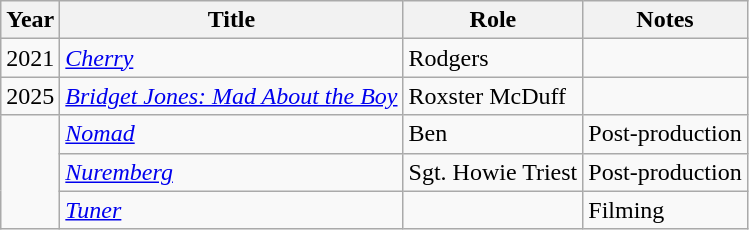<table class="wikitable sortable">
<tr>
<th>Year</th>
<th>Title</th>
<th>Role</th>
<th class="unsortable">Notes</th>
</tr>
<tr>
<td>2021</td>
<td><em><a href='#'>Cherry</a></em></td>
<td>Rodgers</td>
<td></td>
</tr>
<tr>
<td>2025</td>
<td><em><a href='#'>Bridget Jones: Mad About the Boy</a></em></td>
<td>Roxster McDuff</td>
<td></td>
</tr>
<tr>
<td rowspan="3"></td>
<td><em><a href='#'>Nomad</a></em></td>
<td>Ben</td>
<td>Post-production</td>
</tr>
<tr>
<td><em><a href='#'>Nuremberg</a></em></td>
<td>Sgt. Howie Triest</td>
<td>Post-production</td>
</tr>
<tr>
<td><em><a href='#'>Tuner</a></em></td>
<td></td>
<td>Filming</td>
</tr>
</table>
